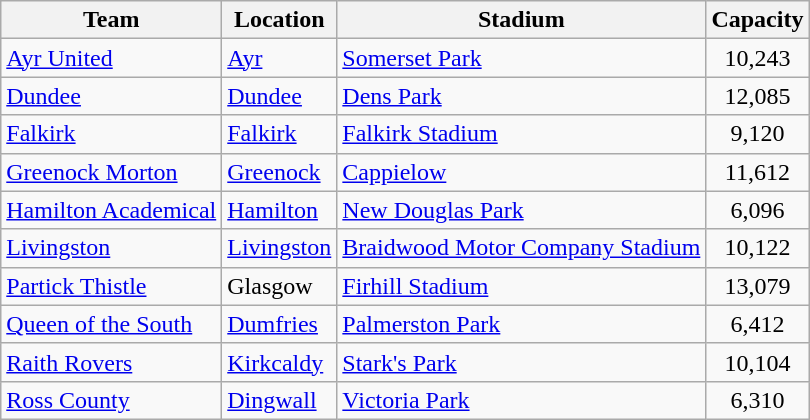<table class="wikitable sortable">
<tr>
<th>Team</th>
<th>Location</th>
<th>Stadium</th>
<th>Capacity</th>
</tr>
<tr>
<td><a href='#'>Ayr United</a></td>
<td><a href='#'>Ayr</a></td>
<td><a href='#'>Somerset Park</a></td>
<td align="center">10,243</td>
</tr>
<tr>
<td><a href='#'>Dundee</a></td>
<td><a href='#'>Dundee</a></td>
<td><a href='#'>Dens Park</a></td>
<td align="center">12,085</td>
</tr>
<tr>
<td><a href='#'>Falkirk</a></td>
<td><a href='#'>Falkirk</a></td>
<td><a href='#'>Falkirk Stadium</a></td>
<td align="center">9,120</td>
</tr>
<tr>
<td><a href='#'>Greenock Morton</a></td>
<td><a href='#'>Greenock</a></td>
<td><a href='#'>Cappielow</a></td>
<td align="center">11,612</td>
</tr>
<tr>
<td><a href='#'>Hamilton Academical</a></td>
<td><a href='#'>Hamilton</a></td>
<td><a href='#'>New Douglas Park</a></td>
<td align="center">6,096</td>
</tr>
<tr>
<td><a href='#'>Livingston</a></td>
<td><a href='#'>Livingston</a></td>
<td><a href='#'>Braidwood Motor Company Stadium</a></td>
<td align="center">10,122</td>
</tr>
<tr>
<td><a href='#'>Partick Thistle</a></td>
<td>Glasgow</td>
<td><a href='#'>Firhill Stadium</a></td>
<td align="center">13,079</td>
</tr>
<tr>
<td><a href='#'>Queen of the South</a></td>
<td><a href='#'>Dumfries</a></td>
<td><a href='#'>Palmerston Park</a></td>
<td align="center">6,412</td>
</tr>
<tr>
<td><a href='#'>Raith Rovers</a></td>
<td><a href='#'>Kirkcaldy</a></td>
<td><a href='#'>Stark's Park</a></td>
<td align="center">10,104</td>
</tr>
<tr>
<td><a href='#'>Ross County</a></td>
<td><a href='#'>Dingwall</a></td>
<td><a href='#'>Victoria Park</a></td>
<td align="center">6,310</td>
</tr>
</table>
